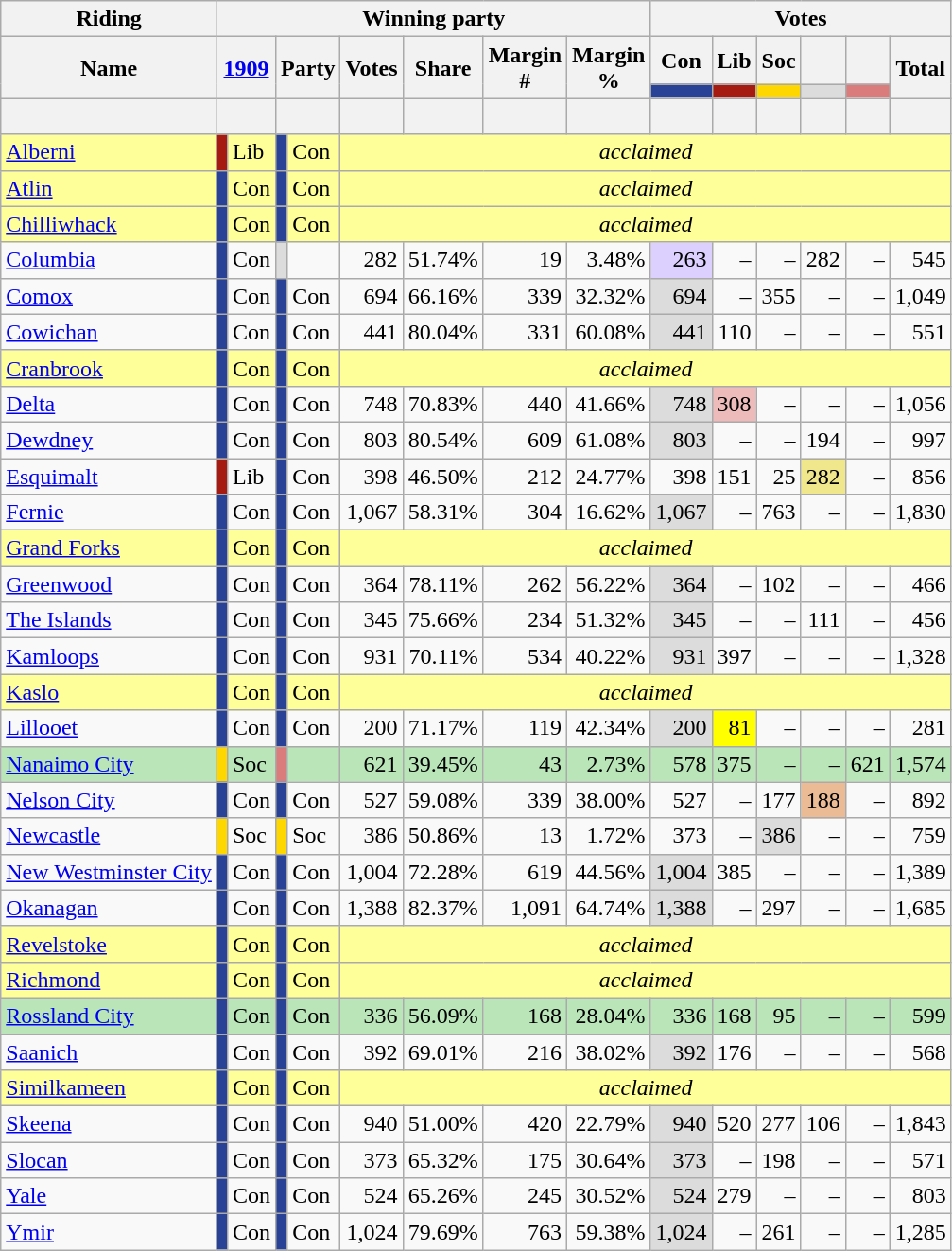<table class="wikitable sortable mw-collapsible" style="text-align:right; font-size:100%">
<tr>
<th scope="col">Riding</th>
<th scope="col" colspan="8">Winning party</th>
<th scope="col" colspan="6">Votes</th>
</tr>
<tr>
<th rowspan="2" scope="col">Name</th>
<th colspan="2" rowspan="2" scope="col"><strong><a href='#'>1909</a></strong></th>
<th colspan="2" rowspan="2" scope="col">Party</th>
<th rowspan="2" scope="col">Votes</th>
<th rowspan="2" scope="col">Share</th>
<th rowspan="2" scope="col">Margin<br>#</th>
<th rowspan="2" scope="col">Margin<br>%</th>
<th scope="col">Con</th>
<th scope="col">Lib</th>
<th scope="col">Soc</th>
<th scope="col"></th>
<th scope="col"></th>
<th rowspan="2" scope="col">Total</th>
</tr>
<tr>
<th scope="col" style="background-color:#294296;"></th>
<th scope="col" style="background-color:#A51B12;"></th>
<th scope="col" style="background-color:#FFD700;"></th>
<th scope="col" style="background-color:#DCDCDC;"></th>
<th scope="col" style="background-color:#DA7C7C;"></th>
</tr>
<tr>
<th> </th>
<th colspan="2"></th>
<th colspan="2"></th>
<th></th>
<th></th>
<th></th>
<th></th>
<th></th>
<th></th>
<th></th>
<th></th>
<th></th>
<th></th>
</tr>
<tr style="background-color:#FFFF99;">
<td style="text-align:left"><a href='#'>Alberni</a></td>
<td style="background-color:#A51B12;"></td>
<td style="text-align:left;">Lib</td>
<td style="background-color:#294296;"></td>
<td style="text-align:left;">Con</td>
<td colspan="10" style="text-align:center;"><em>acclaimed</em></td>
</tr>
<tr style="background-color:#FFFF99;">
<td style="text-align:left"><a href='#'>Atlin</a></td>
<td style="background-color:#294296;"></td>
<td style="text-align:left;">Con</td>
<td style="background-color:#294296;"></td>
<td style="text-align:left;">Con</td>
<td colspan="10" style="text-align:center;"><em>acclaimed</em></td>
</tr>
<tr style="background-color:#FFFF99;">
<td style="text-align:left"><a href='#'>Chilliwhack</a></td>
<td style="background-color:#294296;"></td>
<td style="text-align:left;">Con</td>
<td style="background-color:#294296;"></td>
<td style="text-align:left;">Con</td>
<td colspan="10" style="text-align:center;"><em>acclaimed</em></td>
</tr>
<tr>
<td style="text-align:left"><a href='#'>Columbia</a></td>
<td style="background-color:#294296;"></td>
<td style="text-align:left;">Con</td>
<td style="background-color:#DCDCDC;"></td>
<td style="text-align:left;"></td>
<td>282</td>
<td>51.74%</td>
<td>19</td>
<td>3.48%</td>
<td style="background-color:#DCD0FF;">263</td>
<td>–</td>
<td>–</td>
<td>282</td>
<td>–</td>
<td>545</td>
</tr>
<tr>
<td style="text-align:left"><a href='#'>Comox</a></td>
<td style="background-color:#294296;"></td>
<td style="text-align:left;">Con</td>
<td style="background-color:#294296;"></td>
<td style="text-align:left;">Con</td>
<td>694</td>
<td>66.16%</td>
<td>339</td>
<td>32.32%</td>
<td style="background-color:#DCDCDC;">694</td>
<td>–</td>
<td>355</td>
<td>–</td>
<td>–</td>
<td>1,049</td>
</tr>
<tr>
<td style="text-align:left"><a href='#'>Cowichan</a></td>
<td style="background-color:#294296;"></td>
<td style="text-align:left;">Con</td>
<td style="background-color:#294296;"></td>
<td style="text-align:left;">Con</td>
<td>441</td>
<td>80.04%</td>
<td>331</td>
<td>60.08%</td>
<td style="background-color:#DCDCDC;">441</td>
<td>110</td>
<td>–</td>
<td>–</td>
<td>–</td>
<td>551</td>
</tr>
<tr style="background-color:#FFFF99;">
<td style="text-align:left"><a href='#'>Cranbrook</a></td>
<td style="background-color:#294296;"></td>
<td style="text-align:left;">Con</td>
<td style="background-color:#294296;"></td>
<td style="text-align:left;">Con</td>
<td colspan="10" style="text-align:center;"><em>acclaimed</em></td>
</tr>
<tr>
<td style="text-align:left"><a href='#'>Delta</a></td>
<td style="background-color:#294296;"></td>
<td style="text-align:left;">Con</td>
<td style="background-color:#294296;"></td>
<td style="text-align:left;">Con</td>
<td>748</td>
<td>70.83%</td>
<td>440</td>
<td>41.66%</td>
<td style="background-color:#DCDCDC;">748</td>
<td style="background-color:#EEBBBB;">308</td>
<td>–</td>
<td>–</td>
<td>–</td>
<td>1,056</td>
</tr>
<tr>
<td style="text-align:left"><a href='#'>Dewdney</a></td>
<td style="background-color:#294296;"></td>
<td style="text-align:left;">Con</td>
<td style="background-color:#294296;"></td>
<td style="text-align:left;">Con</td>
<td>803</td>
<td>80.54%</td>
<td>609</td>
<td>61.08%</td>
<td style="background-color:#DCDCDC;">803</td>
<td>–</td>
<td>–</td>
<td>194</td>
<td>–</td>
<td>997</td>
</tr>
<tr>
<td style="text-align:left"><a href='#'>Esquimalt</a></td>
<td style="background-color:#A51B12;"></td>
<td style="text-align:left;">Lib</td>
<td style="background-color:#294296;"></td>
<td style="text-align:left;">Con</td>
<td>398</td>
<td>46.50%</td>
<td>212</td>
<td>24.77%</td>
<td>398</td>
<td>151</td>
<td>25</td>
<td style="background-color:#F0E68C;">282</td>
<td>–</td>
<td>856</td>
</tr>
<tr>
<td style="text-align:left"><a href='#'>Fernie</a></td>
<td style="background-color:#294296;"></td>
<td style="text-align:left;">Con</td>
<td style="background-color:#294296;"></td>
<td style="text-align:left;">Con</td>
<td>1,067</td>
<td>58.31%</td>
<td>304</td>
<td>16.62%</td>
<td style="background-color:#DCDCDC;">1,067</td>
<td>–</td>
<td>763</td>
<td>–</td>
<td>–</td>
<td>1,830</td>
</tr>
<tr style="background-color:#FFFF99;">
<td style="text-align:left"><a href='#'>Grand Forks</a></td>
<td style="background-color:#294296;"></td>
<td style="text-align:left;">Con</td>
<td style="background-color:#294296;"></td>
<td style="text-align:left;">Con</td>
<td colspan="10" style="text-align:center;"><em>acclaimed</em></td>
</tr>
<tr>
<td style="text-align:left"><a href='#'>Greenwood</a></td>
<td style="background-color:#294296;"></td>
<td style="text-align:left;">Con</td>
<td style="background-color:#294296;"></td>
<td style="text-align:left;">Con</td>
<td>364</td>
<td>78.11%</td>
<td>262</td>
<td>56.22%</td>
<td style="background-color:#DCDCDC;">364</td>
<td>–</td>
<td>102</td>
<td>–</td>
<td>–</td>
<td>466</td>
</tr>
<tr>
<td style="text-align:left"><a href='#'>The Islands</a></td>
<td style="background-color:#294296;"></td>
<td style="text-align:left;">Con</td>
<td style="background-color:#294296;"></td>
<td style="text-align:left;">Con</td>
<td>345</td>
<td>75.66%</td>
<td>234</td>
<td>51.32%</td>
<td style="background-color:#DCDCDC;">345</td>
<td>–</td>
<td>–</td>
<td>111</td>
<td>–</td>
<td>456</td>
</tr>
<tr>
<td style="text-align:left"><a href='#'>Kamloops</a></td>
<td style="background-color:#294296;"></td>
<td style="text-align:left;">Con</td>
<td style="background-color:#294296;"></td>
<td style="text-align:left;">Con</td>
<td>931</td>
<td>70.11%</td>
<td>534</td>
<td>40.22%</td>
<td style="background-color:#DCDCDC;">931</td>
<td>397</td>
<td>–</td>
<td>–</td>
<td>–</td>
<td>1,328</td>
</tr>
<tr style="background-color:#FFFF99;">
<td style="text-align:left"><a href='#'>Kaslo</a></td>
<td style="background-color:#294296;"></td>
<td style="text-align:left;">Con</td>
<td style="background-color:#294296;"></td>
<td style="text-align:left;">Con</td>
<td colspan="10" style="text-align:center;"><em>acclaimed</em></td>
</tr>
<tr>
<td style="text-align:left"><a href='#'>Lillooet</a></td>
<td style="background-color:#294296;"></td>
<td style="text-align:left;">Con</td>
<td style="background-color:#294296;"></td>
<td style="text-align:left;">Con</td>
<td>200</td>
<td>71.17%</td>
<td>119</td>
<td>42.34%</td>
<td style="background-color:#DCDCDC;">200</td>
<td style="background-color:#FFFF00;">81</td>
<td>–</td>
<td>–</td>
<td>–</td>
<td>281</td>
</tr>
<tr style="background-color:#B9E5B9;">
<td style="text-align:left"><a href='#'>Nanaimo City</a></td>
<td style="background-color:#FFD700;"></td>
<td style="text-align:left;">Soc</td>
<td style="background-color:#DA7C7C;"></td>
<td style="text-align:left;"></td>
<td>621</td>
<td>39.45%</td>
<td>43</td>
<td>2.73%</td>
<td>578</td>
<td>375</td>
<td>–</td>
<td>–</td>
<td>621</td>
<td>1,574</td>
</tr>
<tr>
<td style="text-align:left"><a href='#'>Nelson City</a></td>
<td style="background-color:#294296;"></td>
<td style="text-align:left;">Con</td>
<td style="background-color:#294296;"></td>
<td style="text-align:left;">Con</td>
<td>527</td>
<td>59.08%</td>
<td>339</td>
<td>38.00%</td>
<td>527</td>
<td>–</td>
<td>177</td>
<td style="background-color:#EABB94;">188</td>
<td>–</td>
<td>892</td>
</tr>
<tr>
<td style="text-align:left"><a href='#'>Newcastle</a></td>
<td style="background-color:#FFD700;"></td>
<td style="text-align:left;">Soc</td>
<td style="background-color:#FFD700;"></td>
<td style="text-align:left;">Soc</td>
<td>386</td>
<td>50.86%</td>
<td>13</td>
<td>1.72%</td>
<td>373</td>
<td>–</td>
<td style="background-color:#DCDCDC;">386</td>
<td>–</td>
<td>–</td>
<td>759</td>
</tr>
<tr>
<td style="text-align:left"><a href='#'>New Westminster City</a></td>
<td style="background-color:#294296;"></td>
<td style="text-align:left;">Con</td>
<td style="background-color:#294296;"></td>
<td style="text-align:left;">Con</td>
<td>1,004</td>
<td>72.28%</td>
<td>619</td>
<td>44.56%</td>
<td style="background-color:#DCDCDC;">1,004</td>
<td>385</td>
<td>–</td>
<td>–</td>
<td>–</td>
<td>1,389</td>
</tr>
<tr>
<td style="text-align:left"><a href='#'>Okanagan</a></td>
<td style="background-color:#294296;"></td>
<td style="text-align:left;">Con</td>
<td style="background-color:#294296;"></td>
<td style="text-align:left;">Con</td>
<td>1,388</td>
<td>82.37%</td>
<td>1,091</td>
<td>64.74%</td>
<td style="background-color:#DCDCDC;">1,388</td>
<td>–</td>
<td>297</td>
<td>–</td>
<td>–</td>
<td>1,685</td>
</tr>
<tr style="background-color:#FFFF99;">
<td style="text-align:left"><a href='#'>Revelstoke</a></td>
<td style="background-color:#294296;"></td>
<td style="text-align:left;">Con</td>
<td style="background-color:#294296;"></td>
<td style="text-align:left;">Con</td>
<td colspan="10" style="text-align:center;"><em>acclaimed</em></td>
</tr>
<tr style="background-color:#FFFF99;">
<td style="text-align:left"><a href='#'>Richmond</a></td>
<td style="background-color:#294296;"></td>
<td style="text-align:left;">Con</td>
<td style="background-color:#294296;"></td>
<td style="text-align:left;">Con</td>
<td colspan="10" style="text-align:center;"><em>acclaimed</em></td>
</tr>
<tr style="background-color:#B9E5B9;">
<td style="text-align:left"><a href='#'>Rossland City</a></td>
<td style="background-color:#294296;"></td>
<td style="text-align:left;">Con</td>
<td style="background-color:#294296;"></td>
<td style="text-align:left;">Con</td>
<td>336</td>
<td>56.09%</td>
<td>168</td>
<td>28.04%</td>
<td>336</td>
<td>168</td>
<td>95</td>
<td>–</td>
<td>–</td>
<td>599</td>
</tr>
<tr>
<td style="text-align:left"><a href='#'>Saanich</a></td>
<td style="background-color:#294296;"></td>
<td style="text-align:left;">Con</td>
<td style="background-color:#294296;"></td>
<td style="text-align:left;">Con</td>
<td>392</td>
<td>69.01%</td>
<td>216</td>
<td>38.02%</td>
<td style="background-color:#DCDCDC;">392</td>
<td>176</td>
<td>–</td>
<td>–</td>
<td>–</td>
<td>568</td>
</tr>
<tr style="background-color:#FFFF99;">
<td style="text-align:left"><a href='#'>Similkameen</a></td>
<td style="background-color:#294296;"></td>
<td style="text-align:left;">Con</td>
<td style="background-color:#294296;"></td>
<td style="text-align:left;">Con</td>
<td colspan="10" style="text-align:center;"><em>acclaimed</em></td>
</tr>
<tr>
<td style="text-align:left"><a href='#'>Skeena</a></td>
<td style="background-color:#294296;"></td>
<td style="text-align:left;">Con</td>
<td style="background-color:#294296;"></td>
<td style="text-align:left;">Con</td>
<td>940</td>
<td>51.00%</td>
<td>420</td>
<td>22.79%</td>
<td style="background-color:#DCDCDC;">940</td>
<td>520</td>
<td>277</td>
<td>106</td>
<td>–</td>
<td>1,843</td>
</tr>
<tr>
<td style="text-align:left"><a href='#'>Slocan</a></td>
<td style="background-color:#294296;"></td>
<td style="text-align:left;">Con</td>
<td style="background-color:#294296;"></td>
<td style="text-align:left;">Con</td>
<td>373</td>
<td>65.32%</td>
<td>175</td>
<td>30.64%</td>
<td style="background-color:#DCDCDC;">373</td>
<td>–</td>
<td>198</td>
<td>–</td>
<td>–</td>
<td>571</td>
</tr>
<tr>
<td style="text-align:left"><a href='#'>Yale</a></td>
<td style="background-color:#294296;"></td>
<td style="text-align:left;">Con</td>
<td style="background-color:#294296;"></td>
<td style="text-align:left;">Con</td>
<td>524</td>
<td>65.26%</td>
<td>245</td>
<td>30.52%</td>
<td style="background-color:#DCDCDC;">524</td>
<td>279</td>
<td>–</td>
<td>–</td>
<td>–</td>
<td>803</td>
</tr>
<tr>
<td style="text-align:left"><a href='#'>Ymir</a></td>
<td style="background-color:#294296;"></td>
<td style="text-align:left;">Con</td>
<td style="background-color:#294296;"></td>
<td style="text-align:left;">Con</td>
<td>1,024</td>
<td>79.69%</td>
<td>763</td>
<td>59.38%</td>
<td style="background-color:#DCDCDC;">1,024</td>
<td>–</td>
<td>261</td>
<td>–</td>
<td>–</td>
<td>1,285</td>
</tr>
</table>
